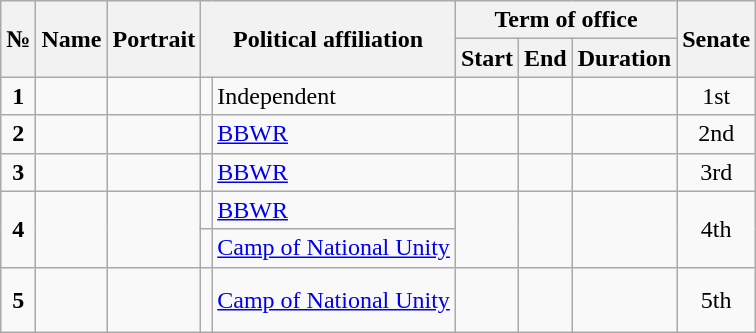<table class="wikitable" style="text-align:center;">
<tr>
<th rowspan="2">№</th>
<th rowspan="2">Name<br></th>
<th rowspan="2">Portrait</th>
<th rowspan="2" colspan="2">Political affiliation</th>
<th colspan="3">Term of office</th>
<th rowspan="2">Senate</th>
</tr>
<tr>
<th>Start</th>
<th>End</th>
<th>Duration</th>
</tr>
<tr>
<td><strong>1</strong></td>
<td><strong></strong><br></td>
<td></td>
<td></td>
<td style="text-align:left;">Independent</td>
<td></td>
<td></td>
<td></td>
<td>1st</td>
</tr>
<tr>
<td><strong>2</strong></td>
<td><strong></strong><br></td>
<td></td>
<td></td>
<td style="text-align:left;"><a href='#'>BBWR</a></td>
<td></td>
<td></td>
<td></td>
<td>2nd</td>
</tr>
<tr>
<td><strong>3</strong></td>
<td><strong></strong><br></td>
<td></td>
<td></td>
<td style="text-align:left;"><a href='#'>BBWR</a></td>
<td></td>
<td></td>
<td></td>
<td>3rd</td>
</tr>
<tr>
<td rowspan="2"><strong>4</strong></td>
<td rowspan="2"><strong></strong><br><br></td>
<td rowspan="2"></td>
<td></td>
<td style="text-align:left;"><a href='#'>BBWR</a></td>
<td rowspan="2"></td>
<td rowspan="2"></td>
<td rowspan="2"></td>
<td rowspan="2">4th</td>
</tr>
<tr>
<td></td>
<td style="text-align:left;"><a href='#'>Camp of National Unity</a></td>
</tr>
<tr>
<td><strong>5</strong></td>
<td><strong></strong><br><br></td>
<td></td>
<td></td>
<td style="text-align:left;"><a href='#'>Camp of National Unity</a></td>
<td></td>
<td></td>
<td></td>
<td>5th</td>
</tr>
</table>
